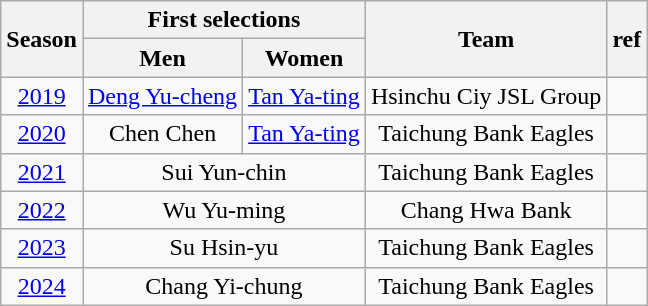<table class="wikitable">
<tr>
<th rowspan=2>Season</th>
<th colspan=2>First selections</th>
<th rowspan=2>Team</th>
<th rowspan=2>ref</th>
</tr>
<tr>
<th>Men</th>
<th>Women</th>
</tr>
<tr align="center">
<td><a href='#'>2019</a></td>
<td><a href='#'>Deng Yu-cheng</a></td>
<td><a href='#'>Tan Ya-ting</a></td>
<td>Hsinchu Ciy JSL Group</td>
<td></td>
</tr>
<tr align="center">
<td><a href='#'>2020</a></td>
<td>Chen Chen</td>
<td><a href='#'>Tan Ya-ting</a></td>
<td>Taichung Bank Eagles</td>
<td></td>
</tr>
<tr align="center">
<td><a href='#'>2021</a></td>
<td colspan=2>Sui Yun-chin</td>
<td>Taichung Bank Eagles</td>
<td></td>
</tr>
<tr align="center">
<td><a href='#'>2022</a></td>
<td colspan=2>Wu Yu-ming</td>
<td>Chang Hwa Bank</td>
<td></td>
</tr>
<tr align="center">
<td><a href='#'>2023</a></td>
<td colspan=2>Su Hsin-yu</td>
<td>Taichung Bank Eagles</td>
<td></td>
</tr>
<tr align="center">
<td><a href='#'>2024</a></td>
<td colspan=2>Chang Yi-chung</td>
<td>Taichung Bank Eagles</td>
<td></td>
</tr>
</table>
